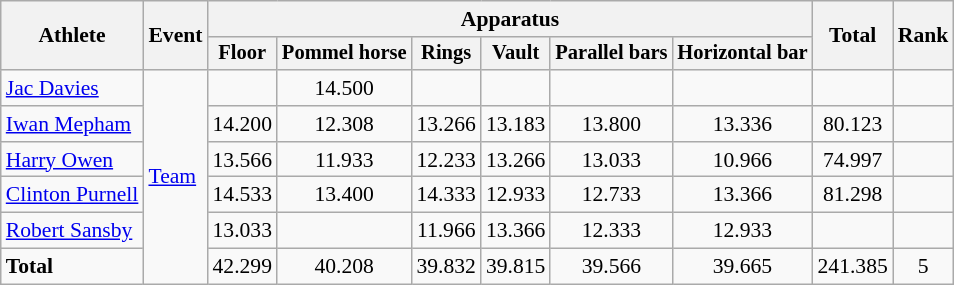<table class="wikitable" style="font-size:90%">
<tr>
<th rowspan=2>Athlete</th>
<th rowspan=2>Event</th>
<th colspan=6>Apparatus</th>
<th rowspan=2>Total</th>
<th rowspan=2>Rank</th>
</tr>
<tr style="font-size:95%">
<th>Floor</th>
<th>Pommel horse</th>
<th>Rings</th>
<th>Vault</th>
<th>Parallel bars</th>
<th>Horizontal bar</th>
</tr>
<tr align=center>
<td align=left><a href='#'>Jac Davies</a></td>
<td align=left rowspan=6><a href='#'>Team</a></td>
<td></td>
<td>14.500</td>
<td></td>
<td></td>
<td></td>
<td></td>
<td></td>
<td></td>
</tr>
<tr align=center>
<td align=left><a href='#'>Iwan Mepham</a></td>
<td>14.200</td>
<td>12.308</td>
<td>13.266</td>
<td>13.183</td>
<td>13.800</td>
<td>13.336</td>
<td>80.123</td>
<td></td>
</tr>
<tr align=center>
<td align=left><a href='#'>Harry Owen</a></td>
<td>13.566</td>
<td>11.933</td>
<td>12.233</td>
<td>13.266</td>
<td>13.033</td>
<td>10.966</td>
<td>74.997</td>
<td></td>
</tr>
<tr align=center>
<td align=left><a href='#'>Clinton Purnell</a></td>
<td>14.533</td>
<td>13.400</td>
<td>14.333</td>
<td>12.933</td>
<td>12.733</td>
<td>13.366</td>
<td>81.298</td>
<td></td>
</tr>
<tr align=center>
<td align=left><a href='#'>Robert Sansby</a></td>
<td>13.033</td>
<td></td>
<td>11.966</td>
<td>13.366</td>
<td>12.333</td>
<td>12.933</td>
<td></td>
<td></td>
</tr>
<tr align=center>
<td align=left><strong>Total</strong></td>
<td>42.299</td>
<td>40.208</td>
<td>39.832</td>
<td>39.815</td>
<td>39.566</td>
<td>39.665</td>
<td>241.385</td>
<td>5</td>
</tr>
</table>
